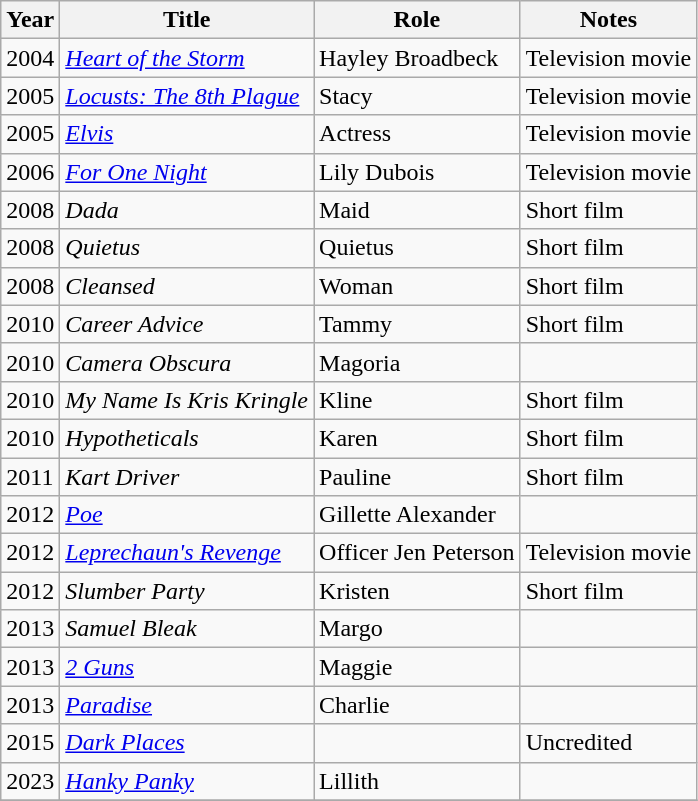<table class="wikitable sortable">
<tr>
<th>Year</th>
<th>Title</th>
<th>Role</th>
<th class="unsortable">Notes</th>
</tr>
<tr>
<td>2004</td>
<td><em><a href='#'>Heart of the Storm</a></em></td>
<td>Hayley Broadbeck</td>
<td>Television movie</td>
</tr>
<tr>
<td>2005</td>
<td><em><a href='#'>Locusts: The 8th Plague</a></em></td>
<td>Stacy</td>
<td>Television movie</td>
</tr>
<tr>
<td>2005</td>
<td><em><a href='#'>Elvis</a></em></td>
<td>Actress</td>
<td>Television movie</td>
</tr>
<tr>
<td>2006</td>
<td><em><a href='#'>For One Night</a></em></td>
<td>Lily Dubois</td>
<td>Television movie</td>
</tr>
<tr>
<td>2008</td>
<td><em>Dada</em></td>
<td>Maid</td>
<td>Short film</td>
</tr>
<tr>
<td>2008</td>
<td><em>Quietus</em></td>
<td>Quietus</td>
<td>Short film</td>
</tr>
<tr>
<td>2008</td>
<td><em>Cleansed</em></td>
<td>Woman</td>
<td>Short film</td>
</tr>
<tr>
<td>2010</td>
<td><em>Career Advice</em></td>
<td>Tammy</td>
<td>Short film</td>
</tr>
<tr>
<td>2010</td>
<td><em>Camera Obscura</em></td>
<td>Magoria</td>
<td></td>
</tr>
<tr>
<td>2010</td>
<td><em>My Name Is Kris Kringle</em></td>
<td>Kline</td>
<td>Short film</td>
</tr>
<tr>
<td>2010</td>
<td><em>Hypotheticals</em></td>
<td>Karen</td>
<td>Short film</td>
</tr>
<tr>
<td>2011</td>
<td><em>Kart Driver</em></td>
<td>Pauline</td>
<td>Short film</td>
</tr>
<tr>
<td>2012</td>
<td><em><a href='#'>Poe</a></em></td>
<td>Gillette Alexander</td>
<td></td>
</tr>
<tr>
<td>2012</td>
<td><em><a href='#'>Leprechaun's Revenge</a></em></td>
<td>Officer Jen Peterson</td>
<td>Television movie</td>
</tr>
<tr>
<td>2012</td>
<td><em>Slumber Party</em></td>
<td>Kristen</td>
<td>Short film</td>
</tr>
<tr>
<td>2013</td>
<td><em>Samuel Bleak</em></td>
<td>Margo</td>
<td></td>
</tr>
<tr>
<td>2013</td>
<td><em><a href='#'>2 Guns</a></em></td>
<td>Maggie</td>
<td></td>
</tr>
<tr>
<td>2013</td>
<td><em><a href='#'>Paradise</a></em></td>
<td>Charlie</td>
<td></td>
</tr>
<tr>
<td>2015</td>
<td><em><a href='#'>Dark Places</a></em></td>
<td></td>
<td>Uncredited</td>
</tr>
<tr>
<td>2023</td>
<td><em><a href='#'>Hanky Panky</a></em></td>
<td>Lillith</td>
<td></td>
</tr>
<tr>
</tr>
</table>
